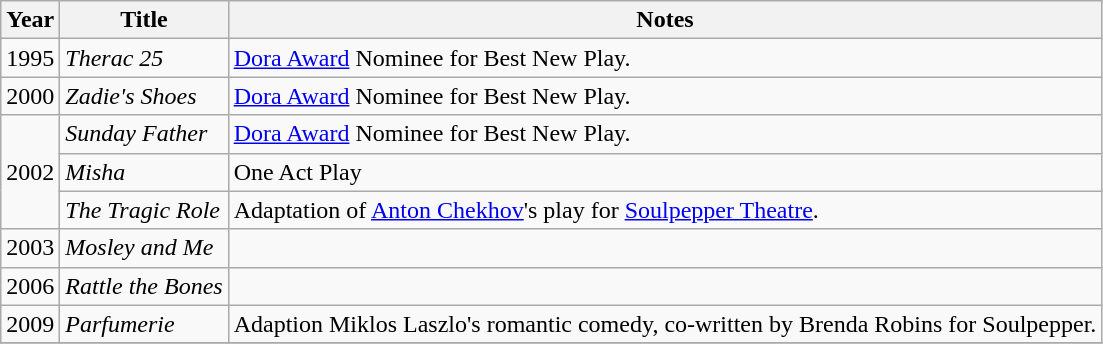<table class="wikitable sortable">
<tr>
<th>Year</th>
<th>Title</th>
<th>Notes</th>
</tr>
<tr>
<td>1995</td>
<td><em>Therac 25</em></td>
<td><a href='#'>Dora Award</a> Nominee for Best New Play.</td>
</tr>
<tr>
<td>2000</td>
<td><em>Zadie's Shoes</em></td>
<td><a href='#'>Dora Award</a> Nominee for Best New Play.</td>
</tr>
<tr>
<td rowspan="3">2002</td>
<td><em>Sunday Father</em></td>
<td><a href='#'>Dora Award</a> Nominee for Best New Play.</td>
</tr>
<tr>
<td><em>Misha</em></td>
<td>One Act Play</td>
</tr>
<tr>
<td><em>The Tragic Role</em></td>
<td>Adaptation of <a href='#'>Anton Chekhov</a>'s play for <a href='#'>Soulpepper Theatre</a>.</td>
</tr>
<tr>
<td>2003</td>
<td><em>Mosley and Me</em></td>
<td></td>
</tr>
<tr>
<td>2006</td>
<td><em>Rattle the Bones</em></td>
<td></td>
</tr>
<tr>
<td>2009</td>
<td><em>Parfumerie</em></td>
<td>Adaption Miklos Laszlo's romantic comedy, co-written by Brenda Robins for Soulpepper.</td>
</tr>
<tr>
</tr>
</table>
